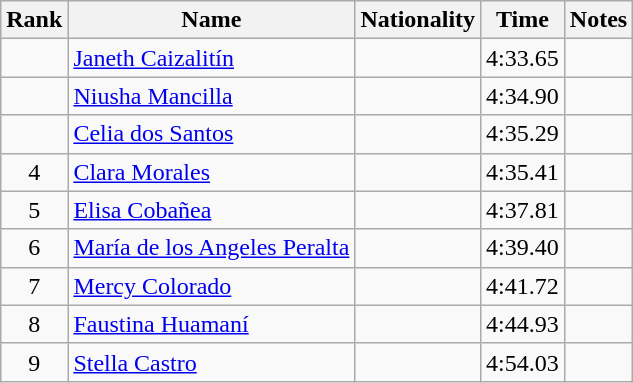<table class="wikitable sortable" style="text-align:center">
<tr>
<th>Rank</th>
<th>Name</th>
<th>Nationality</th>
<th>Time</th>
<th>Notes</th>
</tr>
<tr>
<td></td>
<td align=left><a href='#'>Janeth Caizalitín</a></td>
<td align=left></td>
<td>4:33.65</td>
<td></td>
</tr>
<tr>
<td></td>
<td align=left><a href='#'>Niusha Mancilla</a></td>
<td align=left></td>
<td>4:34.90</td>
<td></td>
</tr>
<tr>
<td></td>
<td align=left><a href='#'>Celia dos Santos</a></td>
<td align=left></td>
<td>4:35.29</td>
<td></td>
</tr>
<tr>
<td>4</td>
<td align=left><a href='#'>Clara Morales</a></td>
<td align=left></td>
<td>4:35.41</td>
<td></td>
</tr>
<tr>
<td>5</td>
<td align=left><a href='#'>Elisa Cobañea</a></td>
<td align=left></td>
<td>4:37.81</td>
<td></td>
</tr>
<tr>
<td>6</td>
<td align=left><a href='#'>María de los Angeles Peralta</a></td>
<td align=left></td>
<td>4:39.40</td>
<td></td>
</tr>
<tr>
<td>7</td>
<td align=left><a href='#'>Mercy Colorado</a></td>
<td align=left></td>
<td>4:41.72</td>
<td></td>
</tr>
<tr>
<td>8</td>
<td align=left><a href='#'>Faustina Huamaní</a></td>
<td align=left></td>
<td>4:44.93</td>
<td></td>
</tr>
<tr>
<td>9</td>
<td align=left><a href='#'>Stella Castro</a></td>
<td align=left></td>
<td>4:54.03</td>
<td></td>
</tr>
</table>
